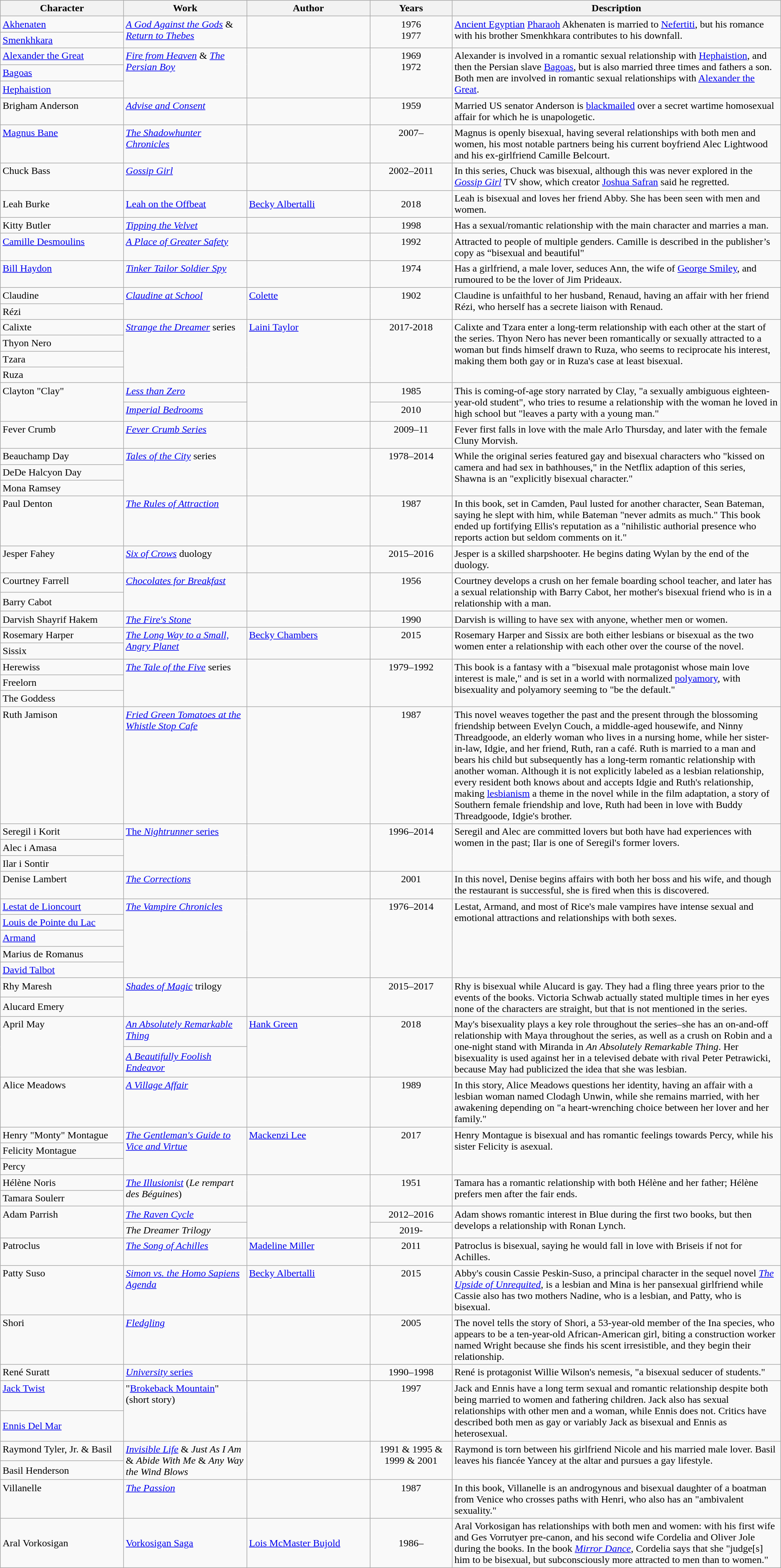<table class="wikitable sortable">
<tr>
<th width="15%">Character</th>
<th width="15%">Work</th>
<th width="15%">Author</th>
<th width="10%">Years</th>
<th width="40%">Description</th>
</tr>
<tr valign="top">
<td><a href='#'>Akhenaten</a></td>
<td rowspan="2"> <em><a href='#'>A God Against the Gods</a></em> & <em><a href='#'>Return to Thebes</a></em></td>
<td rowspan="2"></td>
<td rowspan="2" align="center">1976<br>1977</td>
<td rowspan="2"><a href='#'>Ancient Egyptian</a> <a href='#'>Pharaoh</a> Akhenaten is married to <a href='#'>Nefertiti</a>, but his romance with his brother Smenkhkara contributes to his downfall.</td>
</tr>
<tr>
<td><a href='#'>Smenkhkara</a></td>
</tr>
<tr valign="top">
<td><a href='#'>Alexander the Great</a></td>
<td rowspan="3"><em><a href='#'>Fire from Heaven</a></em> & <em><a href='#'>The Persian Boy</a></em></td>
<td rowspan="3"></td>
<td rowspan="3" align="center">1969<br>1972</td>
<td rowspan="3">Alexander is involved in a romantic sexual relationship with <a href='#'>Hephaistion</a>, and then the Persian slave <a href='#'>Bagoas</a>, but is also married three times and fathers a son. Both men are involved in romantic sexual relationships with <a href='#'>Alexander the Great</a>.</td>
</tr>
<tr>
<td><a href='#'>Bagoas</a></td>
</tr>
<tr>
<td><a href='#'>Hephaistion</a></td>
</tr>
<tr valign="top">
<td>Brigham Anderson</td>
<td><em><a href='#'>Advise and Consent</a></em></td>
<td></td>
<td align="center">1959</td>
<td>Married US senator Anderson is <a href='#'>blackmailed</a> over a secret wartime homosexual affair for which he is unapologetic.</td>
</tr>
<tr valign="top">
<td><a href='#'>Magnus Bane</a></td>
<td><em><a href='#'>The Shadowhunter Chronicles</a></em></td>
<td></td>
<td align="center">2007–</td>
<td>Magnus is openly bisexual, having several relationships with both men and women, his most notable partners being his current boyfriend Alec Lightwood and his ex-girlfriend Camille Belcourt.</td>
</tr>
<tr valign="top">
<td>Chuck Bass</td>
<td><em><a href='#'>Gossip Girl</a></em></td>
<td></td>
<td align="center">2002–2011</td>
<td>In this series, Chuck was bisexual, although this was never explored in the <em><a href='#'>Gossip Girl</a></em> TV show, which creator <a href='#'>Joshua Safran</a> said he regretted.</td>
</tr>
<tr>
<td>Leah Burke</td>
<td><a href='#'>Leah on the Offbeat</a></td>
<td><a href='#'>Becky Albertalli</a></td>
<td align="center">2018</td>
<td>Leah is bisexual and loves her friend Abby. She has been seen with men and women.</td>
</tr>
<tr valign="top">
<td>Kitty Butler</td>
<td><em><a href='#'>Tipping the Velvet</a></em></td>
<td></td>
<td align="center">1998</td>
<td>Has a sexual/romantic relationship with the main character and marries a man.</td>
</tr>
<tr valign="top">
<td><a href='#'>Camille Desmoulins</a></td>
<td><em><a href='#'>A Place of Greater Safety</a></em></td>
<td></td>
<td align="center">1992</td>
<td>Attracted to people of multiple genders. Camille is described in the publisher’s copy as “bisexual and beautiful"</td>
</tr>
<tr valign="top">
<td><a href='#'>Bill Haydon</a></td>
<td><em><a href='#'>Tinker Tailor Soldier Spy</a></em></td>
<td></td>
<td align="center">1974</td>
<td>Has a girlfriend, a male lover, seduces Ann, the wife of <a href='#'>George Smiley</a>, and rumoured to be the lover of Jim Prideaux.</td>
</tr>
<tr valign="top">
<td>Claudine</td>
<td rowspan="2"><em><a href='#'>Claudine at School</a></em></td>
<td rowspan="2"><a href='#'>Colette</a></td>
<td rowspan="2" align="center">1902</td>
<td rowspan="2">Claudine is unfaithful to her husband, Renaud, having an affair with her friend Rézi, who herself has a secrete liaison with Renaud.</td>
</tr>
<tr>
<td>Rézi</td>
</tr>
<tr valign="top">
<td>Calixte</td>
<td rowspan="4"><em><a href='#'>Strange the Dreamer</a></em> series</td>
<td rowspan="4"><a href='#'>Laini Taylor</a></td>
<td rowspan="4" align="center">2017-2018</td>
<td rowspan="4">Calixte and Tzara enter a long-term relationship with each other at the start of the series. Thyon Nero has never been romantically or sexually attracted to a woman but finds himself drawn to Ruza, who seems to reciprocate his interest, making them both gay or in Ruza's case at least bisexual.</td>
</tr>
<tr>
<td>Thyon Nero</td>
</tr>
<tr>
<td>Tzara</td>
</tr>
<tr>
<td>Ruza</td>
</tr>
<tr valign="top">
<td rowspan="2">Clayton "Clay"</td>
<td><em><a href='#'>Less than Zero</a></em></td>
<td rowspan="2"></td>
<td align="center">1985</td>
<td rowspan="2">This is coming-of-age story narrated by Clay, "a sexually ambiguous eighteen-year-old student", who tries to resume a relationship with the woman he loved in high school but "leaves a party with a young man."</td>
</tr>
<tr valign="top">
<td><em><a href='#'>Imperial Bedrooms</a></em></td>
<td align="center">2010</td>
</tr>
<tr valign="top">
<td>Fever Crumb</td>
<td><em><a href='#'>Fever Crumb Series</a></em></td>
<td></td>
<td align="center">2009–11</td>
<td>Fever first falls in love with the male Arlo Thursday, and later with the female Cluny Morvish.</td>
</tr>
<tr valign="top">
<td>Beauchamp Day</td>
<td rowspan="3"><em><a href='#'>Tales of the City</a></em> series</td>
<td rowspan="3"></td>
<td rowspan="3" align="center">1978–2014</td>
<td rowspan="3">While the original series featured gay and bisexual characters who "kissed on camera and had sex in bathhouses," in the Netflix adaption of this series, Shawna is an "explicitly bisexual character."</td>
</tr>
<tr>
<td>DeDe Halcyon Day</td>
</tr>
<tr>
<td>Mona Ramsey</td>
</tr>
<tr valign="top">
<td>Paul Denton</td>
<td><em><a href='#'>The Rules of Attraction</a></em></td>
<td></td>
<td align="center">1987</td>
<td>In this book, set in Camden, Paul lusted for another character, Sean Bateman, saying he slept with him, while Bateman "never admits as much." This book ended up fortifying Ellis's reputation as a "nihilistic authorial presence who reports action but seldom comments on it."</td>
</tr>
<tr valign="top">
<td>Jesper Fahey</td>
<td><em><a href='#'>Six of Crows</a></em> duology</td>
<td></td>
<td align="center">2015–2016</td>
<td>Jesper is a skilled sharpshooter. He begins dating Wylan by the end of the duology.</td>
</tr>
<tr valign="top">
<td>Courtney Farrell</td>
<td rowspan="2"><em><a href='#'>Chocolates for Breakfast</a></em></td>
<td rowspan="2"></td>
<td rowspan="2" align="center">1956</td>
<td rowspan="2">Courtney develops a crush on her female boarding school teacher, and later has a sexual relationship with Barry Cabot, her mother's bisexual friend who is in a relationship with a man.</td>
</tr>
<tr>
<td>Barry Cabot</td>
</tr>
<tr valign="top">
<td>Darvish Shayrif Hakem</td>
<td><em><a href='#'>The Fire's Stone</a></em></td>
<td></td>
<td align="center">1990</td>
<td>Darvish is willing to have sex with anyone, whether men or women.</td>
</tr>
<tr valign="top">
<td>Rosemary Harper</td>
<td rowspan="2"><em><a href='#'>The Long Way to a Small, Angry Planet</a></em></td>
<td rowspan="2"><a href='#'>Becky Chambers</a></td>
<td rowspan="2" align="center">2015</td>
<td rowspan="2">Rosemary Harper and Sissix are both either lesbians or bisexual as the two women enter a relationship with each other over the course of the novel.</td>
</tr>
<tr>
<td>Sissix</td>
</tr>
<tr valign="top">
<td>Herewiss</td>
<td rowspan="3"><em><a href='#'>The Tale of the Five</a></em> series</td>
<td rowspan="3"></td>
<td rowspan="3" align="center">1979–1992</td>
<td rowspan="3">This book is a fantasy with a "bisexual male protagonist whose main love interest is male," and is set in a world with normalized <a href='#'>polyamory</a>, with bisexuality and polyamory seeming to "be the default."</td>
</tr>
<tr>
<td>Freelorn</td>
</tr>
<tr>
<td>The Goddess</td>
</tr>
<tr valign="top">
<td>Ruth Jamison</td>
<td><em><a href='#'>Fried Green Tomatoes at the Whistle Stop Cafe</a></em></td>
<td></td>
<td align="center">1987</td>
<td>This novel weaves together the past and the present through the blossoming friendship between Evelyn Couch, a middle-aged housewife, and Ninny Threadgoode, an elderly woman who lives in a nursing home, while her sister-in-law, Idgie, and her friend, Ruth, ran a café. Ruth is married to a man and bears his child but subsequently has a long-term romantic relationship with another woman. Although it is not explicitly labeled as a lesbian relationship, every resident both knows about and accepts Idgie and Ruth's relationship, making <a href='#'>lesbianism</a> a theme in the novel while in the film adaptation, a story of Southern female friendship and love, Ruth had been in love with Buddy Threadgoode, Idgie's brother.</td>
</tr>
<tr valign="top">
<td>Seregil i Korit</td>
<td rowspan="3"><a href='#'>The <em>Nightrunner</em> series</a></td>
<td rowspan="3"></td>
<td rowspan="3" align="center">1996–2014</td>
<td rowspan="3">Seregil and Alec are committed lovers but both have had experiences with women in the past; Ilar is one of Seregil's former lovers.</td>
</tr>
<tr>
<td>Alec i Amasa</td>
</tr>
<tr>
<td>Ilar i Sontir</td>
</tr>
<tr valign="top">
<td>Denise Lambert</td>
<td><em><a href='#'>The Corrections</a></em></td>
<td></td>
<td align="center">2001</td>
<td>In this novel, Denise begins affairs with both her boss and his wife, and though the restaurant is successful, she is fired when this is discovered.</td>
</tr>
<tr valign="top">
<td><a href='#'>Lestat de Lioncourt</a></td>
<td rowspan="5"><em><a href='#'>The Vampire Chronicles</a></em></td>
<td rowspan="5"></td>
<td rowspan="5" align="center">1976–2014</td>
<td rowspan="5">Lestat, Armand, and most of Rice's male vampires have intense sexual and emotional attractions and relationships with both sexes.</td>
</tr>
<tr>
<td><a href='#'>Louis de Pointe du Lac</a></td>
</tr>
<tr>
<td><a href='#'>Armand</a></td>
</tr>
<tr>
<td>Marius de Romanus</td>
</tr>
<tr>
<td><a href='#'>David Talbot</a></td>
</tr>
<tr valign="top">
<td>Rhy Maresh</td>
<td rowspan="2"><em><a href='#'>Shades of Magic</a></em> trilogy</td>
<td rowspan="2"></td>
<td rowspan="2" align="center">2015–2017</td>
<td rowspan="2">Rhy is bisexual while Alucard is gay. They had a fling three years prior to the events of the books. Victoria Schwab actually stated multiple times in her eyes none of the characters are straight, but that is not mentioned in the series.</td>
</tr>
<tr>
<td>Alucard Emery</td>
</tr>
<tr valign="top">
<td rowspan="2">April May</td>
<td><em><a href='#'>An Absolutely Remarkable Thing</a></em></td>
<td rowspan="2"><a href='#'>Hank Green</a></td>
<td rowspan="2" align="center">2018</td>
<td rowspan="2">May's bisexuality plays a key role throughout the series–she has an on-and-off relationship with Maya throughout the series, as well as a crush on Robin and a one-night stand with Miranda in <em>An Absolutely Remarkable Thing</em>. Her bisexuality is used against her in a televised debate with rival Peter Petrawicki, because May had publicized the idea that she was lesbian.</td>
</tr>
<tr>
<td><em><a href='#'>A Beautifully Foolish Endeavor</a></em></td>
</tr>
<tr valign="top">
<td>Alice Meadows</td>
<td> <em><a href='#'>A Village Affair</a></em></td>
<td></td>
<td align="center">1989</td>
<td>In this story, Alice Meadows questions her identity, having an affair with a lesbian woman named Clodagh Unwin, while she remains married, with her awakening depending on "a heart-wrenching choice between her lover and her family."</td>
</tr>
<tr valign="top">
<td>Henry "Monty" Montague</td>
<td rowspan="3"><em><a href='#'>The Gentleman's Guide to Vice and Virtue</a></em></td>
<td rowspan="3"><a href='#'>Mackenzi Lee</a></td>
<td rowspan="3" align="center">2017</td>
<td rowspan="3">Henry Montague is bisexual and has romantic feelings towards Percy, while his sister Felicity is asexual.</td>
</tr>
<tr>
<td>Felicity Montague</td>
</tr>
<tr>
<td>Percy</td>
</tr>
<tr valign="top">
<td>Hélène Noris</td>
<td rowspan="2"><em><a href='#'>The Illusionist</a></em> (<em>Le rempart des Béguines</em>)</td>
<td rowspan="2"></td>
<td rowspan="2" align="center">1951</td>
<td rowspan="2">Tamara has a romantic relationship with both Hélène and her father; Hélène prefers men after the fair ends.</td>
</tr>
<tr>
<td>Tamara Soulerr</td>
</tr>
<tr valign="top">
<td rowspan="2">Adam Parrish</td>
<td><em><a href='#'>The Raven Cycle</a></em></td>
<td rowspan="2"></td>
<td align="center">2012–2016</td>
<td rowspan="2">Adam shows romantic interest in Blue during the first two books, but then develops a relationship with Ronan Lynch.</td>
</tr>
<tr>
<td><em>The Dreamer Trilogy</em></td>
<td align="center">2019-</td>
</tr>
<tr valign="top">
<td>Patroclus</td>
<td><em><a href='#'>The Song of Achilles</a></em></td>
<td><a href='#'>Madeline Miller</a></td>
<td align="center">2011</td>
<td>Patroclus is bisexual, saying he would fall in love with Briseis if not for Achilles.</td>
</tr>
<tr valign="top">
<td>Patty Suso</td>
<td><em><a href='#'>Simon vs. the Homo Sapiens Agenda</a></em></td>
<td><a href='#'>Becky Albertalli</a></td>
<td align="center">2015</td>
<td>Abby's cousin Cassie Peskin-Suso, a principal character in the sequel novel <em><a href='#'>The Upside of Unrequited</a></em>, is a lesbian and Mina is her pansexual girlfriend while Cassie also has two mothers Nadine, who is a lesbian, and Patty, who is bisexual.</td>
</tr>
<tr valign="top">
<td>Shori</td>
<td><em><a href='#'>Fledgling</a></em></td>
<td></td>
<td align="center">2005</td>
<td>The novel tells the story of Shori, a 53-year-old member of the Ina species, who appears to be a ten-year-old African-American girl, biting a construction worker named Wright because she finds his scent irresistible, and they begin their relationship.</td>
</tr>
<tr valign="top">
<td>René Suratt</td>
<td><a href='#'><em>University</em> series</a></td>
<td></td>
<td align="center">1990–1998</td>
<td>René is protagonist Willie Wilson's nemesis, "a bisexual seducer of students."</td>
</tr>
<tr valign="top">
<td><a href='#'>Jack Twist</a></td>
<td rowspan="2">"<a href='#'>Brokeback Mountain</a>" (short story)</td>
<td rowspan="2"></td>
<td rowspan="2" align="center">1997</td>
<td rowspan="2">Jack and Ennis have a long term sexual and romantic relationship despite both being married to women and fathering children. Jack also has sexual relationships with other men and a woman, while Ennis does not. Critics have described both men as gay or variably Jack as bisexual and Ennis as heterosexual.</td>
</tr>
<tr>
<td><a href='#'>Ennis Del Mar</a></td>
</tr>
<tr valign="top">
<td>Raymond Tyler, Jr. & Basil</td>
<td rowspan="2"><em><a href='#'>Invisible Life</a></em> & <em>Just As I Am</em> &  <em>Abide With Me</em> & <em>Any Way the Wind Blows</em></td>
<td rowspan="2"></td>
<td rowspan="2" align="center">1991 & 1995 & 1999 & 2001</td>
<td rowspan="2">Raymond is torn between his girlfriend Nicole and his married male lover. Basil leaves his fiancée Yancey at the altar and pursues a gay lifestyle.</td>
</tr>
<tr>
<td>Basil Henderson</td>
</tr>
<tr valign="top">
<td>Villanelle</td>
<td><em><a href='#'>The Passion</a></em></td>
<td></td>
<td align="center">1987</td>
<td>In this book, Villanelle is an androgynous and bisexual daughter of a boatman from Venice who crosses paths with Henri, who also has an "ambivalent sexuality."</td>
</tr>
<tr>
<td>Aral Vorkosigan</td>
<td><a href='#'>Vorkosigan Saga</a></td>
<td><a href='#'>Lois McMaster Bujold</a></td>
<td align="center">1986–</td>
<td>Aral Vorkosigan has relationships with both men and women: with his first wife and Ges Vorrutyer pre-canon, and his second wife Cordelia and Oliver Jole during the books. In the book <em><a href='#'>Mirror Dance</a></em>, Cordelia says that she "judge[s] him to be bisexual, but subconsciously more attracted to men than to women."</td>
</tr>
</table>
